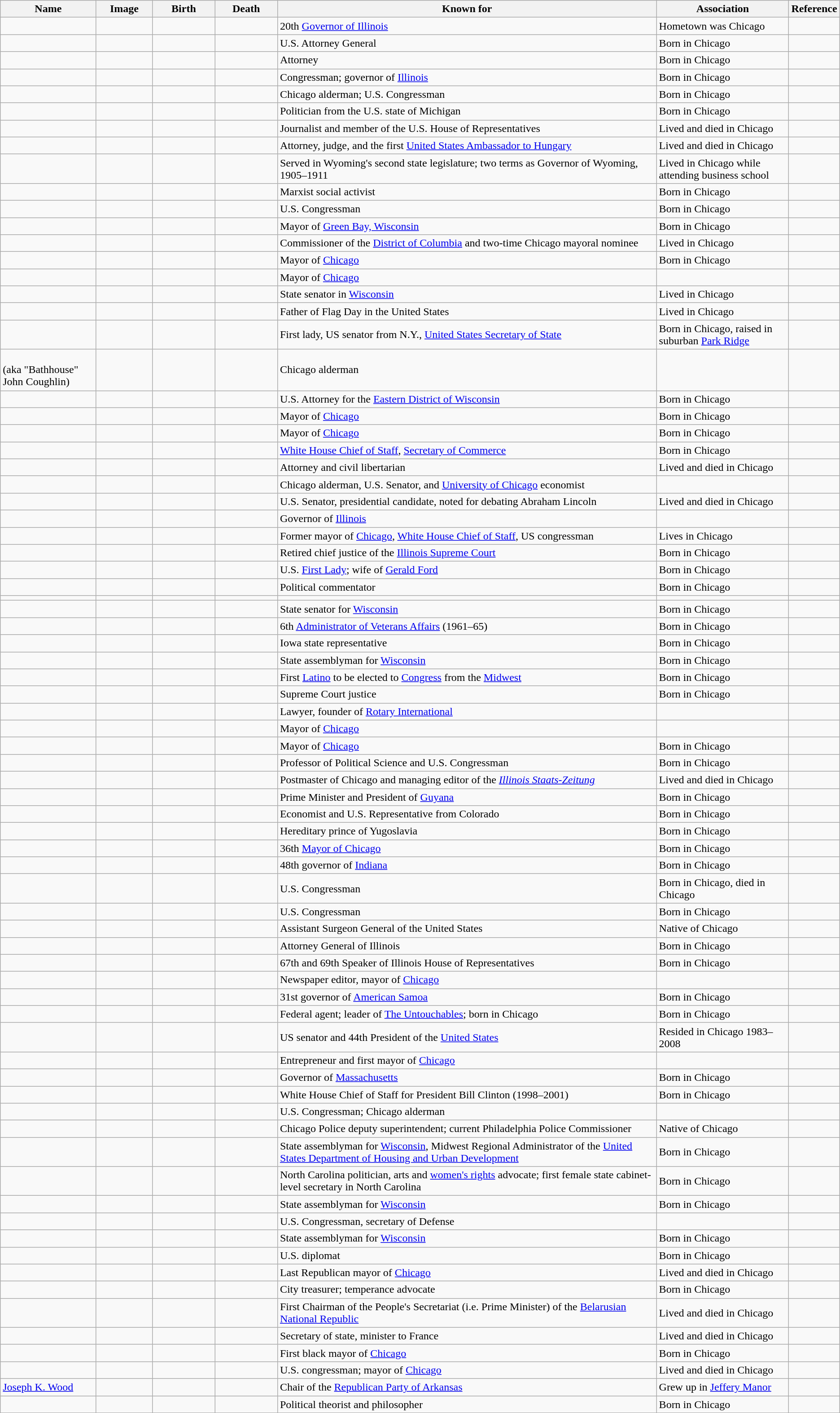<table class="wikitable sortable">
<tr>
<th scope="col" width="140">Name</th>
<th scope="col" width="80" class="unsortable">Image</th>
<th scope="col" width="90">Birth</th>
<th scope="col" width="90">Death</th>
<th scope="col" width="600" class="unsortable">Known for</th>
<th scope="col" width="200" class="unsortable">Association</th>
<th scope="col" width="30" class="unsortable">Reference</th>
</tr>
<tr>
<td></td>
<td></td>
<td align=right></td>
<td align=right></td>
<td>20th <a href='#'>Governor of Illinois</a></td>
<td>Hometown was Chicago</td>
<td align="center"></td>
</tr>
<tr>
<td></td>
<td></td>
<td align=right></td>
<td></td>
<td>U.S. Attorney General</td>
<td>Born in Chicago</td>
<td align="center"></td>
</tr>
<tr>
<td></td>
<td></td>
<td align=right></td>
<td align=right></td>
<td>Attorney</td>
<td>Born in Chicago</td>
<td align="center"></td>
</tr>
<tr>
<td></td>
<td></td>
<td align=right></td>
<td></td>
<td>Congressman; governor of <a href='#'>Illinois</a></td>
<td>Born in Chicago</td>
<td align="center"></td>
</tr>
<tr>
<td></td>
<td></td>
<td align=right></td>
<td align=right></td>
<td>Chicago alderman; U.S. Congressman</td>
<td>Born in Chicago</td>
<td align="center"></td>
</tr>
<tr>
<td></td>
<td></td>
<td align=right></td>
<td align=right></td>
<td>Politician from the U.S. state of Michigan</td>
<td>Born in Chicago</td>
<td align="center"></td>
</tr>
<tr>
<td></td>
<td></td>
<td align=right></td>
<td align=right></td>
<td>Journalist and member of the U.S. House of Representatives</td>
<td>Lived and died in Chicago</td>
<td align="center"></td>
</tr>
<tr>
<td></td>
<td></td>
<td align=right></td>
<td align=right></td>
<td>Attorney, judge, and the first <a href='#'>United States Ambassador to Hungary</a></td>
<td>Lived and died in Chicago</td>
<td align="center"></td>
</tr>
<tr>
<td></td>
<td></td>
<td align=right></td>
<td align=right></td>
<td>Served in Wyoming's second state legislature; two terms as Governor of Wyoming, 1905–1911</td>
<td>Lived in Chicago while attending business school</td>
<td align="center"></td>
</tr>
<tr>
<td></td>
<td></td>
<td align=right></td>
<td align=right></td>
<td>Marxist social activist</td>
<td>Born in Chicago</td>
<td align="center"></td>
</tr>
<tr>
<td></td>
<td></td>
<td align=right></td>
<td align=right></td>
<td>U.S. Congressman</td>
<td>Born in Chicago</td>
<td align="center"></td>
</tr>
<tr>
<td></td>
<td></td>
<td align=right></td>
<td align=right></td>
<td>Mayor of <a href='#'>Green Bay, Wisconsin</a></td>
<td>Born in Chicago</td>
<td align="center"></td>
</tr>
<tr>
<td></td>
<td></td>
<td align=right></td>
<td align-right></td>
<td>Commissioner of the <a href='#'>District of Columbia</a> and two-time Chicago mayoral nominee</td>
<td>Lived in Chicago</td>
<td align="center"></td>
</tr>
<tr>
<td></td>
<td></td>
<td align=right></td>
<td align-right></td>
<td>Mayor of <a href='#'>Chicago</a></td>
<td>Born in Chicago</td>
<td align="center"></td>
</tr>
<tr>
<td></td>
<td></td>
<td align=right></td>
<td align=right></td>
<td>Mayor of <a href='#'>Chicago</a></td>
<td></td>
<td align="center"></td>
</tr>
<tr>
<td></td>
<td></td>
<td align=right></td>
<td align=right></td>
<td>State senator in <a href='#'>Wisconsin</a></td>
<td>Lived in Chicago</td>
<td align="center"></td>
</tr>
<tr>
<td></td>
<td></td>
<td align=right></td>
<td align=right></td>
<td>Father of Flag Day in the United States</td>
<td>Lived in Chicago</td>
<td align="center"></td>
</tr>
<tr>
<td></td>
<td></td>
<td align=right></td>
<td></td>
<td>First lady, US senator from N.Y., <a href='#'>United States Secretary of State</a></td>
<td>Born in Chicago, raised in suburban <a href='#'>Park Ridge</a></td>
<td align="center"></td>
</tr>
<tr>
<td><br>(aka "Bathhouse" John Coughlin)</td>
<td></td>
<td align=right></td>
<td align=right></td>
<td>Chicago alderman</td>
<td></td>
<td align="center"></td>
</tr>
<tr>
<td></td>
<td></td>
<td align=right></td>
<td align=right></td>
<td>U.S. Attorney for the <a href='#'>Eastern District of Wisconsin</a></td>
<td>Born in Chicago</td>
<td align="center"></td>
</tr>
<tr>
<td></td>
<td></td>
<td align=right></td>
<td align=right></td>
<td>Mayor of <a href='#'>Chicago</a></td>
<td>Born in Chicago</td>
<td align="center"></td>
</tr>
<tr>
<td></td>
<td></td>
<td align=right></td>
<td></td>
<td>Mayor of <a href='#'>Chicago</a></td>
<td>Born in Chicago</td>
<td align="center"></td>
</tr>
<tr>
<td></td>
<td></td>
<td align=right></td>
<td></td>
<td><a href='#'>White House Chief of Staff</a>, <a href='#'>Secretary of Commerce</a></td>
<td>Born in Chicago</td>
<td align="center"></td>
</tr>
<tr>
<td></td>
<td></td>
<td align=right></td>
<td align=right></td>
<td>Attorney and civil libertarian</td>
<td>Lived and died in Chicago</td>
<td align="center"></td>
</tr>
<tr>
<td></td>
<td></td>
<td align=right></td>
<td align=right></td>
<td>Chicago alderman, U.S. Senator, and <a href='#'>University of Chicago</a> economist</td>
<td></td>
<td align="center"></td>
</tr>
<tr>
<td></td>
<td></td>
<td align=right></td>
<td align=right></td>
<td>U.S. Senator, presidential candidate, noted for debating Abraham Lincoln</td>
<td>Lived and died in Chicago</td>
<td align="center"></td>
</tr>
<tr>
<td></td>
<td></td>
<td align=right></td>
<td align=right></td>
<td>Governor of <a href='#'>Illinois</a></td>
<td></td>
<td align="center"></td>
</tr>
<tr>
<td></td>
<td></td>
<td align=right></td>
<td></td>
<td>Former mayor of <a href='#'>Chicago</a>, <a href='#'>White House Chief of Staff</a>, US congressman</td>
<td>Lives in Chicago</td>
<td align="center"></td>
</tr>
<tr>
<td></td>
<td></td>
<td align=right></td>
<td align=right></td>
<td>Retired chief justice of the <a href='#'>Illinois Supreme Court</a></td>
<td>Born in Chicago</td>
<td align="center"></td>
</tr>
<tr>
<td></td>
<td></td>
<td align=right></td>
<td align=right></td>
<td>U.S. <a href='#'>First Lady</a>; wife of <a href='#'>Gerald Ford</a></td>
<td>Born in Chicago</td>
<td align="center"></td>
</tr>
<tr>
<td></td>
<td></td>
<td align=right></td>
<td></td>
<td>Political commentator</td>
<td>Born in Chicago</td>
<td align="center"></td>
</tr>
<tr>
<td></td>
<td></td>
<td align=right></td>
<td></td>
<td></td>
<td></td>
<td align="center"></td>
</tr>
<tr>
<td></td>
<td></td>
<td align=right></td>
<td align=right></td>
<td>State senator for <a href='#'>Wisconsin</a></td>
<td>Born in Chicago</td>
<td align="center"></td>
</tr>
<tr>
<td></td>
<td></td>
<td align=right></td>
<td align=right></td>
<td>6th <a href='#'>Administrator of Veterans Affairs</a> (1961–65)</td>
<td>Born in Chicago</td>
<td align="center"></td>
</tr>
<tr>
<td></td>
<td></td>
<td align=right></td>
<td></td>
<td>Iowa state representative</td>
<td>Born in Chicago</td>
<td align="center"></td>
</tr>
<tr>
<td></td>
<td></td>
<td align=right></td>
<td align=right></td>
<td>State assemblyman for <a href='#'>Wisconsin</a></td>
<td>Born in Chicago</td>
<td align="center"></td>
</tr>
<tr>
<td></td>
<td></td>
<td align=right></td>
<td></td>
<td>First <a href='#'>Latino</a> to be elected to <a href='#'>Congress</a> from the <a href='#'>Midwest</a></td>
<td>Born in Chicago</td>
<td align="center"></td>
</tr>
<tr>
<td></td>
<td></td>
<td align=right></td>
<td align=right></td>
<td>Supreme Court justice</td>
<td>Born in Chicago</td>
<td align="center"></td>
</tr>
<tr>
<td></td>
<td></td>
<td align=right></td>
<td align=right></td>
<td>Lawyer, founder of <a href='#'>Rotary International</a></td>
<td></td>
<td align="center"></td>
</tr>
<tr>
<td></td>
<td></td>
<td align=right></td>
<td align=right></td>
<td>Mayor of <a href='#'>Chicago</a></td>
<td></td>
<td align="center"></td>
</tr>
<tr>
<td></td>
<td></td>
<td align=right></td>
<td align=right></td>
<td>Mayor of <a href='#'>Chicago</a></td>
<td>Born in Chicago</td>
<td align="center"></td>
</tr>
<tr>
<td></td>
<td></td>
<td align=right></td>
<td align=right></td>
<td>Professor of Political Science and U.S. Congressman</td>
<td>Born in Chicago</td>
<td align="center"></td>
</tr>
<tr>
<td></td>
<td></td>
<td align=right></td>
<td align=right></td>
<td>Postmaster of Chicago and managing editor of the <em><a href='#'>Illinois Staats-Zeitung</a></em></td>
<td>Lived and died in Chicago</td>
<td align="center"></td>
</tr>
<tr>
<td></td>
<td></td>
<td align=right></td>
<td align=right></td>
<td>Prime Minister and President of <a href='#'>Guyana</a></td>
<td>Born in Chicago</td>
<td align="center"></td>
</tr>
<tr>
<td></td>
<td></td>
<td align=right></td>
<td align=right></td>
<td>Economist and U.S. Representative from Colorado</td>
<td>Born in Chicago</td>
<td align="center"></td>
</tr>
<tr>
<td></td>
<td></td>
<td align=right></td>
<td></td>
<td>Hereditary prince of Yugoslavia</td>
<td>Born in Chicago</td>
<td align="center"></td>
</tr>
<tr>
<td></td>
<td></td>
<td align=right></td>
<td align=right></td>
<td>36th <a href='#'>Mayor of Chicago</a></td>
<td>Born in Chicago</td>
<td align="center"></td>
</tr>
<tr>
<td></td>
<td></td>
<td align=right></td>
<td align=right></td>
<td>48th governor of <a href='#'>Indiana</a></td>
<td>Born in Chicago</td>
<td align="center"></td>
</tr>
<tr>
<td></td>
<td></td>
<td align=right></td>
<td align=right></td>
<td>U.S. Congressman</td>
<td>Born in Chicago, died in Chicago</td>
<td align="center"></td>
</tr>
<tr>
<td></td>
<td></td>
<td align=right></td>
<td></td>
<td>U.S. Congressman</td>
<td>Born in Chicago</td>
<td align="center"></td>
</tr>
<tr>
<td></td>
<td></td>
<td></td>
<td></td>
<td>Assistant Surgeon General of the United States</td>
<td>Native of Chicago</td>
<td align="center"></td>
</tr>
<tr>
<td></td>
<td></td>
<td align=right></td>
<td></td>
<td>Attorney General of Illinois</td>
<td>Born in Chicago</td>
<td align="center"></td>
</tr>
<tr>
<td></td>
<td></td>
<td align=right></td>
<td></td>
<td>67th and 69th Speaker of Illinois House of Representatives</td>
<td>Born in Chicago</td>
<td align="center"></td>
</tr>
<tr>
<td></td>
<td></td>
<td align=right></td>
<td align=right></td>
<td>Newspaper editor, mayor of <a href='#'>Chicago</a></td>
<td></td>
<td align="center"></td>
</tr>
<tr>
<td></td>
<td></td>
<td align=right></td>
<td align=right></td>
<td>31st governor of <a href='#'>American Samoa</a></td>
<td>Born in Chicago</td>
<td align="center"></td>
</tr>
<tr>
<td></td>
<td></td>
<td align=right></td>
<td align=right></td>
<td>Federal agent; leader of <a href='#'>The Untouchables</a>; born in Chicago</td>
<td>Born in Chicago</td>
<td align="center"></td>
</tr>
<tr>
<td></td>
<td></td>
<td align=right></td>
<td></td>
<td>US senator and 44th President of the <a href='#'>United States</a></td>
<td>Resided in Chicago 1983–2008</td>
<td align="center"></td>
</tr>
<tr>
<td></td>
<td></td>
<td align=right></td>
<td align=right></td>
<td>Entrepreneur and first mayor of <a href='#'>Chicago</a></td>
<td></td>
<td align="center"></td>
</tr>
<tr>
<td></td>
<td></td>
<td align=right></td>
<td></td>
<td>Governor of <a href='#'>Massachusetts</a></td>
<td>Born in Chicago</td>
<td align="center"></td>
</tr>
<tr>
<td></td>
<td></td>
<td align=right></td>
<td></td>
<td>White House Chief of Staff for President Bill Clinton (1998–2001)</td>
<td>Born in Chicago</td>
<td align="center"></td>
</tr>
<tr>
<td></td>
<td></td>
<td align=right></td>
<td align=right></td>
<td>U.S. Congressman; Chicago alderman</td>
<td></td>
<td align="center"></td>
</tr>
<tr>
<td></td>
<td></td>
<td align=right></td>
<td></td>
<td>Chicago Police deputy superintendent; current Philadelphia Police Commissioner</td>
<td>Native of Chicago</td>
<td align="center"></td>
</tr>
<tr>
<td></td>
<td></td>
<td align=right></td>
<td></td>
<td>State assemblyman for <a href='#'>Wisconsin</a>, Midwest Regional Administrator of the <a href='#'>United States Department of Housing and Urban Development</a></td>
<td>Born in Chicago</td>
<td align="center"></td>
</tr>
<tr>
<td></td>
<td></td>
<td align=right></td>
<td align=right></td>
<td>North Carolina politician, arts and <a href='#'>women's rights</a> advocate; first female state cabinet-level secretary in North Carolina</td>
<td>Born in Chicago</td>
<td align="center"></td>
</tr>
<tr>
<td></td>
<td></td>
<td align=right></td>
<td align=right></td>
<td>State assemblyman for <a href='#'>Wisconsin</a></td>
<td>Born in Chicago</td>
<td align="center"></td>
</tr>
<tr>
<td></td>
<td></td>
<td align=right></td>
<td align=right></td>
<td>U.S. Congressman, secretary of Defense</td>
<td></td>
<td align="center"></td>
</tr>
<tr>
<td></td>
<td></td>
<td align=right></td>
<td align=right></td>
<td>State assemblyman for <a href='#'>Wisconsin</a></td>
<td>Born in Chicago</td>
<td align="center"></td>
</tr>
<tr>
<td></td>
<td></td>
<td align=right></td>
<td align=right></td>
<td>U.S. diplomat</td>
<td>Born in Chicago</td>
<td align="center"></td>
</tr>
<tr>
<td></td>
<td></td>
<td align=right></td>
<td align=right></td>
<td>Last Republican mayor of <a href='#'>Chicago</a></td>
<td>Lived and died in Chicago</td>
<td align="center"></td>
</tr>
<tr>
<td></td>
<td></td>
<td align=right></td>
<td align=right></td>
<td>City treasurer; temperance advocate</td>
<td>Born in Chicago</td>
<td align="center"></td>
</tr>
<tr>
<td></td>
<td></td>
<td align=right></td>
<td align=right></td>
<td>First Chairman of the People's Secretariat (i.e. Prime Minister) of the <a href='#'>Belarusian National Republic</a></td>
<td>Lived and died in Chicago</td>
<td align="center"></td>
</tr>
<tr>
<td></td>
<td></td>
<td align=right></td>
<td align=right></td>
<td>Secretary of state, minister to France</td>
<td>Lived and died in Chicago</td>
<td align="center"></td>
</tr>
<tr>
<td></td>
<td></td>
<td align=right></td>
<td align=right></td>
<td>First black mayor of <a href='#'>Chicago</a></td>
<td>Born in Chicago</td>
<td align="center"></td>
</tr>
<tr>
<td></td>
<td></td>
<td align=right></td>
<td align=right></td>
<td>U.S. congressman; mayor of <a href='#'>Chicago</a></td>
<td>Lived and died in Chicago</td>
<td align="center"></td>
</tr>
<tr>
<td><a href='#'>Joseph K. Wood</a></td>
<td></td>
<td align="right"></td>
<td align="right"></td>
<td>Chair of the <a href='#'>Republican Party of Arkansas</a></td>
<td>Grew up in <a href='#'>Jeffery Manor</a></td>
<td align="center"></td>
</tr>
<tr>
<td></td>
<td></td>
<td align=right></td>
<td align=right></td>
<td>Political theorist and philosopher</td>
<td>Born in Chicago</td>
<td align="center"></td>
</tr>
<tr>
</tr>
</table>
